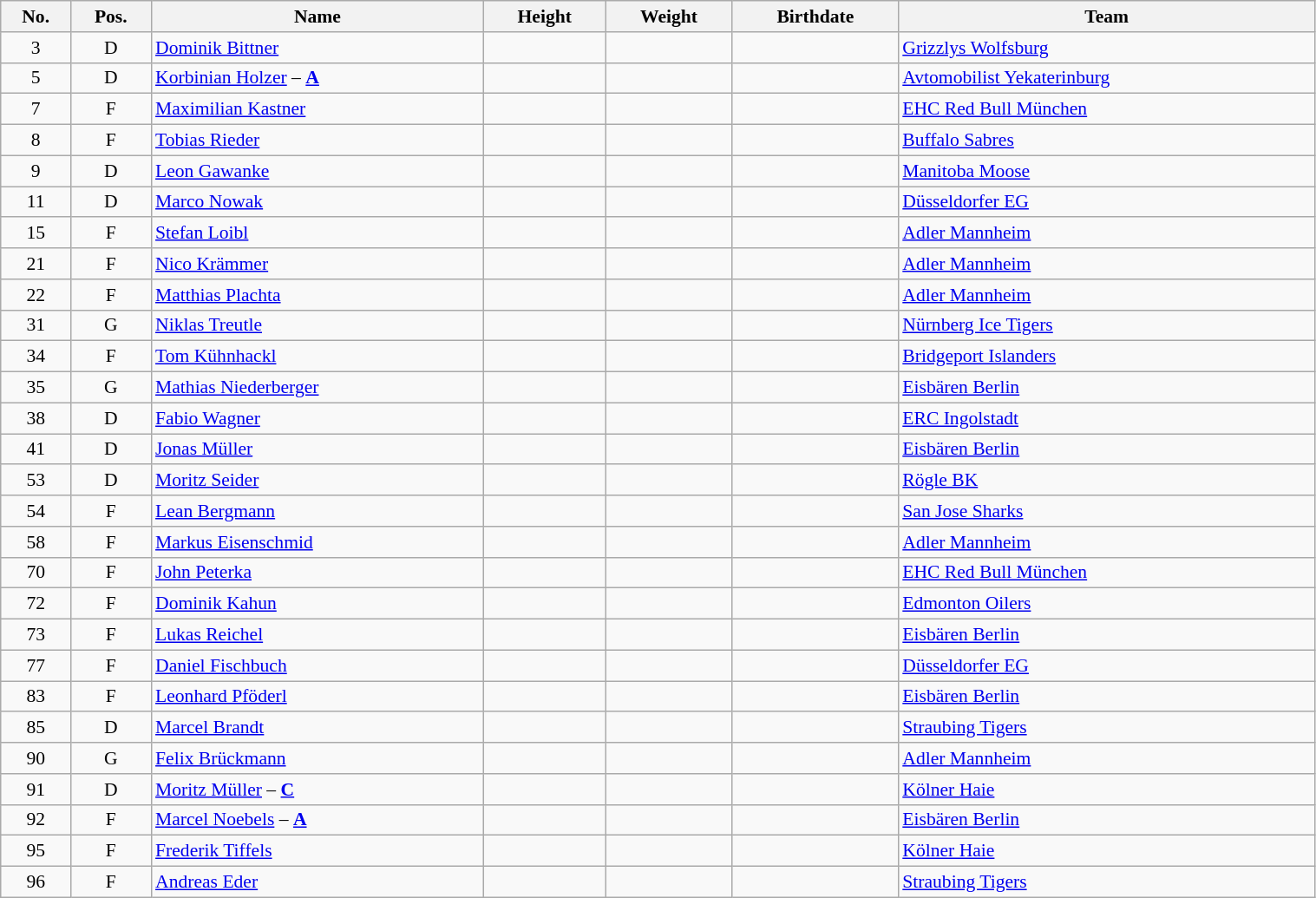<table width="80%" class="wikitable sortable" style="font-size: 90%; text-align: center;">
<tr>
<th>No.</th>
<th>Pos.</th>
<th>Name</th>
<th>Height</th>
<th>Weight</th>
<th>Birthdate</th>
<th>Team</th>
</tr>
<tr>
<td>3</td>
<td>D</td>
<td align=left><a href='#'>Dominik Bittner</a></td>
<td></td>
<td></td>
<td></td>
<td style="text-align:left;"> <a href='#'>Grizzlys Wolfsburg</a></td>
</tr>
<tr>
<td>5</td>
<td>D</td>
<td align=left><a href='#'>Korbinian Holzer</a> – <strong><a href='#'>A</a></strong></td>
<td></td>
<td></td>
<td></td>
<td style="text-align:left;"> <a href='#'>Avtomobilist Yekaterinburg</a></td>
</tr>
<tr>
<td>7</td>
<td>F</td>
<td align=left><a href='#'>Maximilian Kastner</a></td>
<td></td>
<td></td>
<td></td>
<td style="text-align:left;"> <a href='#'>EHC Red Bull München</a></td>
</tr>
<tr>
<td>8</td>
<td>F</td>
<td align=left><a href='#'>Tobias Rieder</a></td>
<td></td>
<td></td>
<td></td>
<td style="text-align:left;"> <a href='#'>Buffalo Sabres</a></td>
</tr>
<tr>
<td>9</td>
<td>D</td>
<td align=left><a href='#'>Leon Gawanke</a></td>
<td></td>
<td></td>
<td></td>
<td style="text-align:left;"> <a href='#'>Manitoba Moose</a></td>
</tr>
<tr>
<td>11</td>
<td>D</td>
<td align=left><a href='#'>Marco Nowak</a></td>
<td></td>
<td></td>
<td></td>
<td style="text-align:left;"> <a href='#'>Düsseldorfer EG</a></td>
</tr>
<tr>
<td>15</td>
<td>F</td>
<td align=left><a href='#'>Stefan Loibl</a></td>
<td></td>
<td></td>
<td></td>
<td style="text-align:left;"> <a href='#'>Adler Mannheim</a></td>
</tr>
<tr>
<td>21</td>
<td>F</td>
<td align=left><a href='#'>Nico Krämmer</a></td>
<td></td>
<td></td>
<td></td>
<td style="text-align:left;"> <a href='#'>Adler Mannheim</a></td>
</tr>
<tr>
<td>22</td>
<td>F</td>
<td align=left><a href='#'>Matthias Plachta</a></td>
<td></td>
<td></td>
<td></td>
<td style="text-align:left;"> <a href='#'>Adler Mannheim</a></td>
</tr>
<tr>
<td>31</td>
<td>G</td>
<td align=left><a href='#'>Niklas Treutle</a></td>
<td></td>
<td></td>
<td></td>
<td style="text-align:left;"> <a href='#'>Nürnberg Ice Tigers</a></td>
</tr>
<tr>
<td>34</td>
<td>F</td>
<td align=left><a href='#'>Tom Kühnhackl</a></td>
<td></td>
<td></td>
<td></td>
<td style="text-align:left;"> <a href='#'>Bridgeport Islanders</a></td>
</tr>
<tr>
<td>35</td>
<td>G</td>
<td align=left><a href='#'>Mathias Niederberger</a></td>
<td></td>
<td></td>
<td></td>
<td style="text-align:left;"> <a href='#'>Eisbären Berlin</a></td>
</tr>
<tr>
<td>38</td>
<td>D</td>
<td align=left><a href='#'>Fabio Wagner</a></td>
<td></td>
<td></td>
<td></td>
<td style="text-align:left;"> <a href='#'>ERC Ingolstadt</a></td>
</tr>
<tr>
<td>41</td>
<td>D</td>
<td align=left><a href='#'>Jonas Müller</a></td>
<td></td>
<td></td>
<td></td>
<td style="text-align:left;"> <a href='#'>Eisbären Berlin</a></td>
</tr>
<tr>
<td>53</td>
<td>D</td>
<td align=left><a href='#'>Moritz Seider</a></td>
<td></td>
<td></td>
<td></td>
<td style="text-align:left;"> <a href='#'>Rögle BK</a></td>
</tr>
<tr>
<td>54</td>
<td>F</td>
<td align=left><a href='#'>Lean Bergmann</a></td>
<td></td>
<td></td>
<td></td>
<td style="text-align:left;"> <a href='#'>San Jose Sharks</a></td>
</tr>
<tr>
<td>58</td>
<td>F</td>
<td align=left><a href='#'>Markus Eisenschmid</a></td>
<td></td>
<td></td>
<td></td>
<td style="text-align:left;"> <a href='#'>Adler Mannheim</a></td>
</tr>
<tr>
<td>70</td>
<td>F</td>
<td align=left><a href='#'>John Peterka</a></td>
<td></td>
<td></td>
<td></td>
<td style="text-align:left;"> <a href='#'>EHC Red Bull München</a></td>
</tr>
<tr>
<td>72</td>
<td>F</td>
<td align=left><a href='#'>Dominik Kahun</a></td>
<td></td>
<td></td>
<td></td>
<td style="text-align:left;"> <a href='#'>Edmonton Oilers</a></td>
</tr>
<tr>
<td>73</td>
<td>F</td>
<td align=left><a href='#'>Lukas Reichel</a></td>
<td></td>
<td></td>
<td></td>
<td style="text-align:left;"> <a href='#'>Eisbären Berlin</a></td>
</tr>
<tr>
<td>77</td>
<td>F</td>
<td align=left><a href='#'>Daniel Fischbuch</a></td>
<td></td>
<td></td>
<td></td>
<td style="text-align:left;"> <a href='#'>Düsseldorfer EG</a></td>
</tr>
<tr>
<td>83</td>
<td>F</td>
<td align=left><a href='#'>Leonhard Pföderl</a></td>
<td></td>
<td></td>
<td></td>
<td style="text-align:left;"> <a href='#'>Eisbären Berlin</a></td>
</tr>
<tr>
<td>85</td>
<td>D</td>
<td align=left><a href='#'>Marcel Brandt</a></td>
<td></td>
<td></td>
<td></td>
<td style="text-align:left;"> <a href='#'>Straubing Tigers</a></td>
</tr>
<tr>
<td>90</td>
<td>G</td>
<td align=left><a href='#'>Felix Brückmann</a></td>
<td></td>
<td></td>
<td></td>
<td style="text-align:left;"> <a href='#'>Adler Mannheim</a></td>
</tr>
<tr>
<td>91</td>
<td>D</td>
<td align=left><a href='#'>Moritz Müller</a> – <strong><a href='#'>C</a></strong></td>
<td></td>
<td></td>
<td></td>
<td style="text-align:left;"> <a href='#'>Kölner Haie</a></td>
</tr>
<tr>
<td>92</td>
<td>F</td>
<td align=left><a href='#'>Marcel Noebels</a> – <strong><a href='#'>A</a></strong></td>
<td></td>
<td></td>
<td></td>
<td style="text-align:left;"> <a href='#'>Eisbären Berlin</a></td>
</tr>
<tr>
<td>95</td>
<td>F</td>
<td align=left><a href='#'>Frederik Tiffels</a></td>
<td></td>
<td></td>
<td></td>
<td style="text-align:left;"> <a href='#'>Kölner Haie</a></td>
</tr>
<tr>
<td>96</td>
<td>F</td>
<td align=left><a href='#'>Andreas Eder</a></td>
<td></td>
<td></td>
<td></td>
<td style="text-align:left;"> <a href='#'>Straubing Tigers</a></td>
</tr>
</table>
